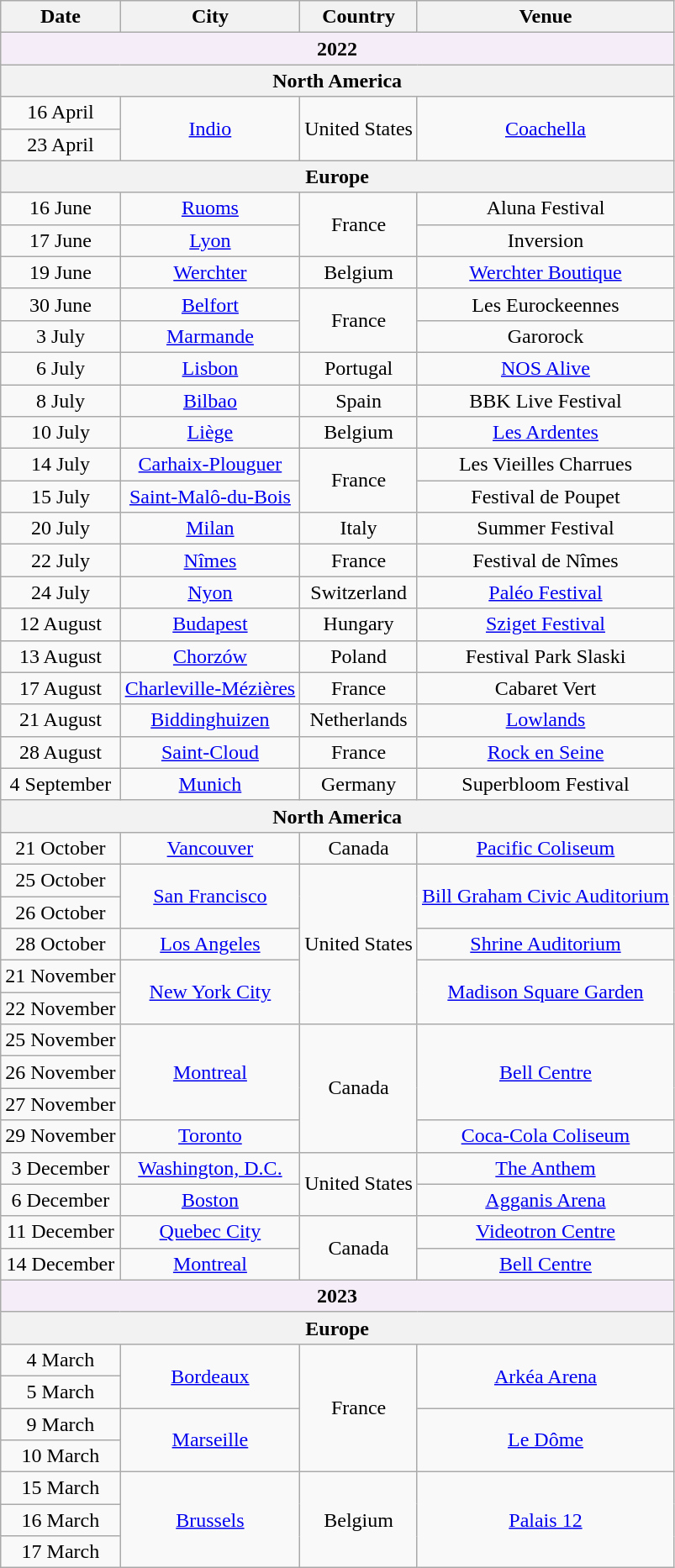<table class="wikitable" style="text-align:center;">
<tr>
<th scope="col">Date</th>
<th scope="col">City</th>
<th scope="col">Country</th>
<th scope="col">Venue</th>
</tr>
<tr>
<th style="background-color:#f5eef8" colspan="4">2022</th>
</tr>
<tr>
<th colspan="4">North America</th>
</tr>
<tr>
<td scope="row">16 April</td>
<td rowspan="2"><a href='#'>Indio</a></td>
<td rowspan="2">United States</td>
<td rowspan="2"><a href='#'>Coachella</a></td>
</tr>
<tr>
<td>23 April</td>
</tr>
<tr>
<th colspan="4">Europe</th>
</tr>
<tr>
<td>16 June</td>
<td><a href='#'>Ruoms</a></td>
<td rowspan="2">France</td>
<td>Aluna Festival</td>
</tr>
<tr>
<td>17 June</td>
<td><a href='#'>Lyon</a></td>
<td>Inversion</td>
</tr>
<tr>
<td>19 June</td>
<td><a href='#'>Werchter</a></td>
<td>Belgium</td>
<td><a href='#'>Werchter Boutique</a></td>
</tr>
<tr>
<td>30 June</td>
<td><a href='#'>Belfort</a></td>
<td rowspan="2">France</td>
<td>Les Eurockeennes</td>
</tr>
<tr>
<td>3 July</td>
<td><a href='#'>Marmande</a></td>
<td>Garorock</td>
</tr>
<tr>
<td>6 July</td>
<td><a href='#'>Lisbon</a></td>
<td>Portugal</td>
<td><a href='#'>NOS Alive</a></td>
</tr>
<tr>
<td>8 July</td>
<td><a href='#'>Bilbao</a></td>
<td>Spain</td>
<td>BBK Live Festival</td>
</tr>
<tr>
<td>10 July</td>
<td><a href='#'>Liège</a></td>
<td>Belgium</td>
<td><a href='#'>Les Ardentes</a></td>
</tr>
<tr>
<td>14 July</td>
<td><a href='#'>Carhaix-Plouguer</a></td>
<td rowspan="2">France</td>
<td>Les Vieilles Charrues</td>
</tr>
<tr>
<td>15 July</td>
<td><a href='#'>Saint-Malô-du-Bois</a></td>
<td>Festival de Poupet</td>
</tr>
<tr>
<td>20 July</td>
<td><a href='#'>Milan</a></td>
<td>Italy</td>
<td>Summer Festival</td>
</tr>
<tr>
<td>22 July</td>
<td><a href='#'>Nîmes</a></td>
<td>France</td>
<td>Festival de Nîmes</td>
</tr>
<tr>
<td>24 July</td>
<td><a href='#'>Nyon</a></td>
<td>Switzerland</td>
<td><a href='#'>Paléo Festival</a></td>
</tr>
<tr>
<td>12 August</td>
<td><a href='#'>Budapest</a></td>
<td>Hungary</td>
<td><a href='#'>Sziget Festival</a></td>
</tr>
<tr>
<td>13 August</td>
<td><a href='#'>Chorzów</a></td>
<td>Poland</td>
<td>Festival Park Slaski</td>
</tr>
<tr>
<td>17 August</td>
<td><a href='#'>Charleville-Mézières</a></td>
<td>France</td>
<td>Cabaret Vert</td>
</tr>
<tr>
<td>21 August</td>
<td><a href='#'>Biddinghuizen</a></td>
<td>Netherlands</td>
<td><a href='#'>Lowlands</a></td>
</tr>
<tr>
<td>28 August</td>
<td><a href='#'>Saint-Cloud</a></td>
<td>France</td>
<td><a href='#'>Rock en Seine</a></td>
</tr>
<tr>
<td>4 September</td>
<td><a href='#'>Munich</a></td>
<td>Germany</td>
<td>Superbloom Festival</td>
</tr>
<tr>
<th colspan="4">North America</th>
</tr>
<tr>
<td>21 October</td>
<td><a href='#'>Vancouver</a></td>
<td>Canada</td>
<td><a href='#'>Pacific Coliseum</a></td>
</tr>
<tr>
<td>25 October</td>
<td rowspan="2"><a href='#'>San Francisco</a></td>
<td rowspan="5">United States</td>
<td rowspan="2"><a href='#'>Bill Graham Civic Auditorium</a></td>
</tr>
<tr>
<td>26 October</td>
</tr>
<tr>
<td>28 October</td>
<td><a href='#'>Los Angeles</a></td>
<td><a href='#'>Shrine Auditorium</a></td>
</tr>
<tr>
<td>21 November</td>
<td rowspan="2"><a href='#'>New York City</a></td>
<td rowspan="2"><a href='#'>Madison Square Garden</a></td>
</tr>
<tr>
<td>22 November</td>
</tr>
<tr>
<td>25 November</td>
<td rowspan="3"><a href='#'>Montreal</a></td>
<td rowspan="4">Canada</td>
<td rowspan="3"><a href='#'>Bell Centre</a></td>
</tr>
<tr>
<td>26 November</td>
</tr>
<tr>
<td>27 November</td>
</tr>
<tr>
<td>29 November</td>
<td><a href='#'>Toronto</a></td>
<td><a href='#'>Coca-Cola Coliseum</a></td>
</tr>
<tr>
<td>3 December</td>
<td><a href='#'>Washington, D.C.</a></td>
<td rowspan="2">United States</td>
<td><a href='#'>The Anthem</a></td>
</tr>
<tr>
<td>6 December</td>
<td><a href='#'>Boston</a></td>
<td><a href='#'>Agganis Arena</a></td>
</tr>
<tr>
<td>11 December</td>
<td><a href='#'>Quebec City</a></td>
<td rowspan="2">Canada</td>
<td><a href='#'>Videotron Centre</a></td>
</tr>
<tr>
<td>14 December</td>
<td><a href='#'>Montreal</a></td>
<td><a href='#'>Bell Centre</a></td>
</tr>
<tr>
<th style="background-color:#f5eef8" colspan="4">2023</th>
</tr>
<tr>
<th colspan="4">Europe</th>
</tr>
<tr>
<td>4 March</td>
<td rowspan="2"><a href='#'>Bordeaux</a></td>
<td rowspan="4">France</td>
<td rowspan="2"><a href='#'>Arkéa Arena</a></td>
</tr>
<tr>
<td>5 March</td>
</tr>
<tr>
<td>9 March</td>
<td rowspan="2"><a href='#'>Marseille</a></td>
<td rowspan="2"><a href='#'>Le Dôme</a></td>
</tr>
<tr>
<td>10 March</td>
</tr>
<tr>
<td>15 March</td>
<td rowspan="3"><a href='#'>Brussels</a></td>
<td rowspan="3">Belgium</td>
<td rowspan="3"><a href='#'>Palais 12</a></td>
</tr>
<tr>
<td>16 March</td>
</tr>
<tr>
<td>17 March</td>
</tr>
</table>
